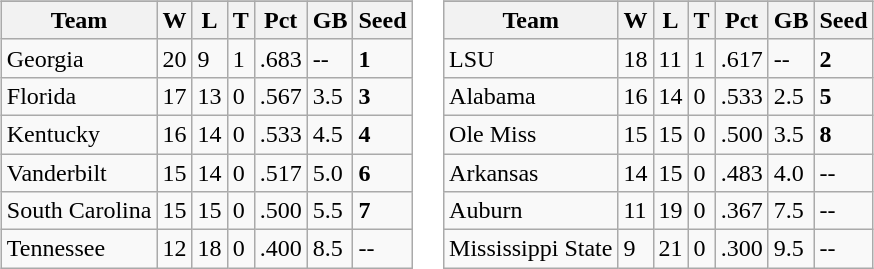<table>
<tr>
<td><br><table class="wikitable">
<tr>
</tr>
<tr>
<th>Team</th>
<th>W</th>
<th>L</th>
<th>T</th>
<th>Pct</th>
<th>GB</th>
<th>Seed</th>
</tr>
<tr>
<td>Georgia</td>
<td>20</td>
<td>9</td>
<td>1</td>
<td>.683</td>
<td>--</td>
<td><strong>1</strong></td>
</tr>
<tr>
<td>Florida</td>
<td>17</td>
<td>13</td>
<td>0</td>
<td>.567</td>
<td>3.5</td>
<td><strong>3</strong></td>
</tr>
<tr>
<td>Kentucky</td>
<td>16</td>
<td>14</td>
<td>0</td>
<td>.533</td>
<td>4.5</td>
<td><strong>4</strong></td>
</tr>
<tr>
<td>Vanderbilt</td>
<td>15</td>
<td>14</td>
<td>0</td>
<td>.517</td>
<td>5.0</td>
<td><strong>6</strong></td>
</tr>
<tr>
<td>South Carolina</td>
<td>15</td>
<td>15</td>
<td>0</td>
<td>.500</td>
<td>5.5</td>
<td><strong>7</strong></td>
</tr>
<tr>
<td>Tennessee</td>
<td>12</td>
<td>18</td>
<td>0</td>
<td>.400</td>
<td>8.5</td>
<td>--</td>
</tr>
</table>
</td>
<td><br><table class="wikitable">
<tr>
</tr>
<tr>
<th>Team</th>
<th>W</th>
<th>L</th>
<th>T</th>
<th>Pct</th>
<th>GB</th>
<th>Seed</th>
</tr>
<tr>
<td>LSU</td>
<td>18</td>
<td>11</td>
<td>1</td>
<td>.617</td>
<td>--</td>
<td><strong>2</strong></td>
</tr>
<tr>
<td>Alabama</td>
<td>16</td>
<td>14</td>
<td>0</td>
<td>.533</td>
<td>2.5</td>
<td><strong>5</strong></td>
</tr>
<tr>
<td>Ole Miss</td>
<td>15</td>
<td>15</td>
<td>0</td>
<td>.500</td>
<td>3.5</td>
<td><strong>8</strong></td>
</tr>
<tr>
<td>Arkansas</td>
<td>14</td>
<td>15</td>
<td>0</td>
<td>.483</td>
<td>4.0</td>
<td>--</td>
</tr>
<tr>
<td>Auburn</td>
<td>11</td>
<td>19</td>
<td>0</td>
<td>.367</td>
<td>7.5</td>
<td>--</td>
</tr>
<tr>
<td>Mississippi State</td>
<td>9</td>
<td>21</td>
<td>0</td>
<td>.300</td>
<td>9.5</td>
<td>--</td>
</tr>
</table>
</td>
</tr>
</table>
